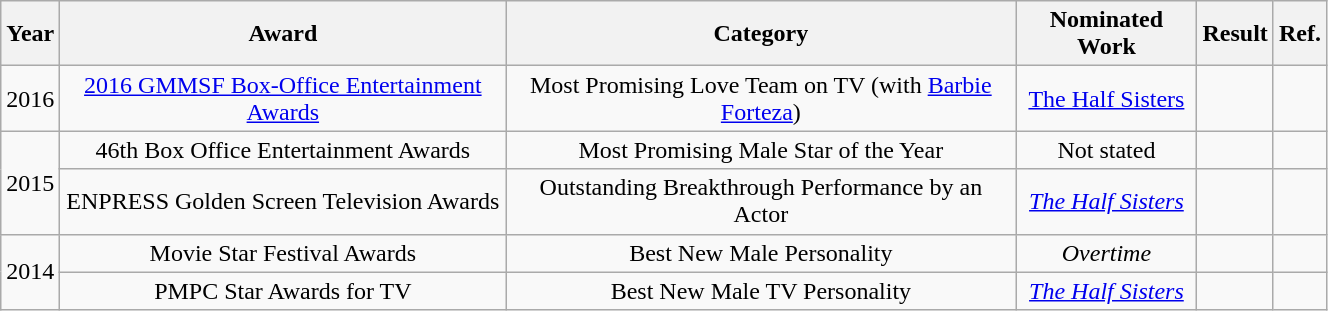<table class="wikitable"  style="text-align:center; width:70%;">
<tr>
<th>Year</th>
<th>Award</th>
<th>Category</th>
<th>Nominated Work</th>
<th>Result</th>
<th>Ref.</th>
</tr>
<tr>
<td>2016</td>
<td><a href='#'>2016 GMMSF Box-Office Entertainment Awards</a></td>
<td>Most Promising Love Team on TV (with <a href='#'>Barbie Forteza</a>)</td>
<td><a href='#'>The Half Sisters</a></td>
<td></td>
<td></td>
</tr>
<tr>
<td rowspan="2">2015</td>
<td>46th Box Office Entertainment Awards</td>
<td>Most Promising Male Star of the Year</td>
<td>Not stated</td>
<td></td>
<td></td>
</tr>
<tr>
<td>ENPRESS Golden Screen Television Awards</td>
<td>Outstanding Breakthrough Performance by an Actor</td>
<td><em><a href='#'>The Half Sisters</a></em></td>
<td></td>
<td></td>
</tr>
<tr>
<td rowspan=2>2014</td>
<td>Movie Star Festival Awards</td>
<td>Best New Male Personality</td>
<td><em>Overtime</em></td>
<td></td>
<td></td>
</tr>
<tr>
<td>PMPC Star Awards for TV</td>
<td>Best New Male TV Personality</td>
<td><em><a href='#'>The Half Sisters</a></em></td>
<td></td>
<td></td>
</tr>
</table>
